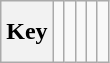<table class="wikitable" style="height:2.6em">
<tr>
<th>Key</th>
<td> </td>
<td></td>
<td></td>
<td></td>
<td></td>
</tr>
</table>
